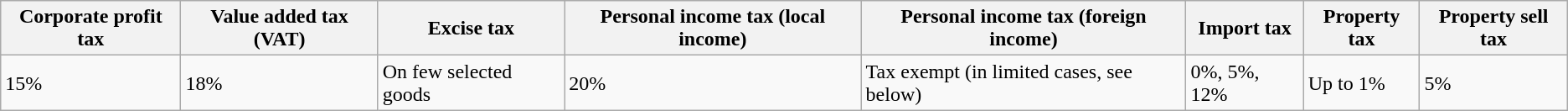<table class="wikitable">
<tr>
<th>Corporate profit tax</th>
<th>Value added tax (VAT)</th>
<th>Excise tax</th>
<th>Personal income tax (local income)</th>
<th>Personal income tax (foreign income)</th>
<th>Import tax</th>
<th>Property tax</th>
<th>Property sell tax</th>
</tr>
<tr>
<td>15%</td>
<td>18%</td>
<td>On few selected goods</td>
<td>20%</td>
<td>Tax exempt (in limited cases, see below)</td>
<td>0%, 5%, 12%</td>
<td>Up to 1%</td>
<td>5%</td>
</tr>
</table>
